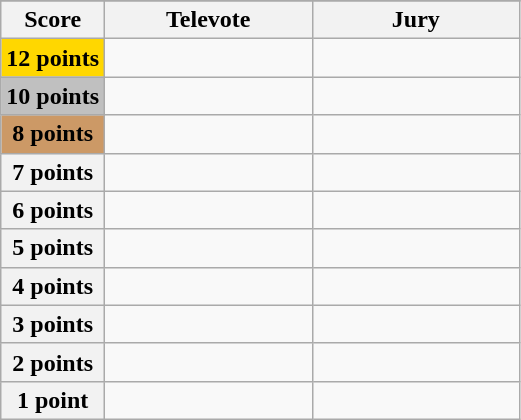<table class="wikitable">
<tr>
</tr>
<tr>
<th scope="col" width="20%">Score</th>
<th scope="col" width="40%">Televote</th>
<th scope="col" width="40%">Jury</th>
</tr>
<tr>
<th scope="row" style="background:gold">12 points</th>
<td></td>
<td></td>
</tr>
<tr>
<th scope="row" style="background:silver">10 points</th>
<td></td>
<td></td>
</tr>
<tr>
<th scope="row" style="background:#CC9966">8 points</th>
<td></td>
<td></td>
</tr>
<tr>
<th scope="row">7 points</th>
<td></td>
<td></td>
</tr>
<tr>
<th scope="row">6 points</th>
<td></td>
<td></td>
</tr>
<tr>
<th scope="row">5 points</th>
<td></td>
<td></td>
</tr>
<tr>
<th scope="row">4 points</th>
<td></td>
<td></td>
</tr>
<tr>
<th scope="row">3 points</th>
<td></td>
<td></td>
</tr>
<tr>
<th scope="row">2 points</th>
<td></td>
<td></td>
</tr>
<tr>
<th scope="row">1 point</th>
<td></td>
<td></td>
</tr>
</table>
